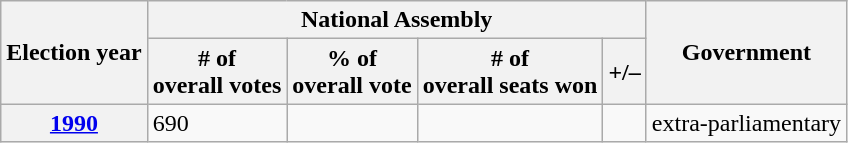<table class=wikitable>
<tr>
<th rowspan=2>Election year</th>
<th colspan=4>National Assembly</th>
<th rowspan=2>Government</th>
</tr>
<tr>
<th># of<br>overall votes</th>
<th>% of<br>overall vote</th>
<th># of<br>overall seats won</th>
<th>+/–</th>
</tr>
<tr>
<th><a href='#'>1990</a></th>
<td>690</td>
<td></td>
<td></td>
<td></td>
<td>extra-parliamentary</td>
</tr>
</table>
